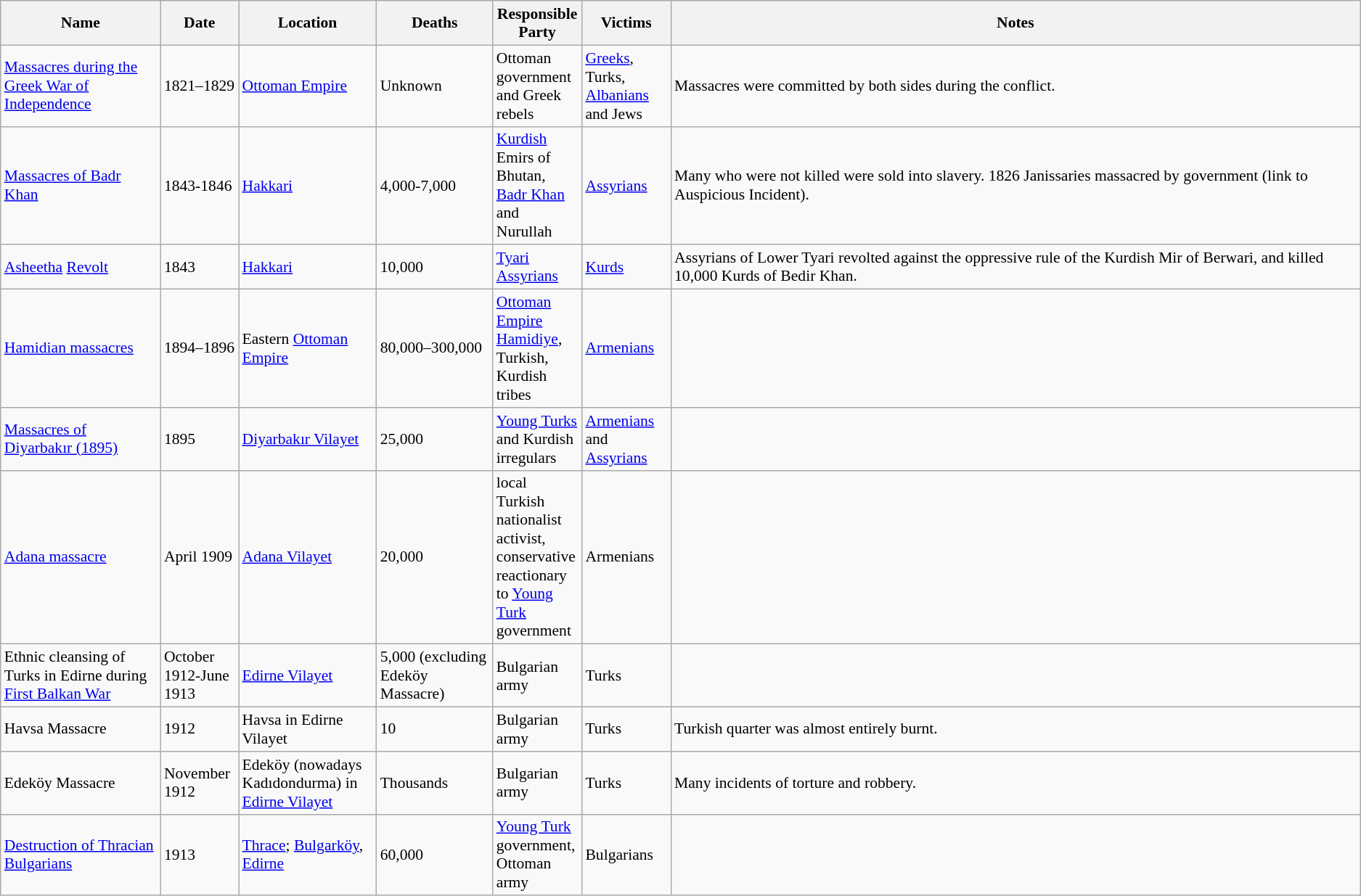<table class="sortable wikitable" style="font-size:90%;">
<tr>
<th style="width:140px;">Name</th>
<th style="width:65px;">Date</th>
<th style="width:120px;">Location</th>
<th style="width:100px;">Deaths</th>
<th style="width:75px;">Responsible Party</th>
<th style="width:75px;">Victims</th>
<th class="unsortable">Notes</th>
</tr>
<tr>
<td><a href='#'>Massacres during the Greek War of Independence</a></td>
<td>1821–1829</td>
<td><a href='#'>Ottoman Empire</a></td>
<td>Unknown</td>
<td>Ottoman government and Greek rebels</td>
<td><a href='#'>Greeks</a>, Turks, <a href='#'>Albanians</a> and Jews</td>
<td>Massacres were committed by both sides during the conflict.</td>
</tr>
<tr>
<td><a href='#'>Massacres of Badr Khan</a></td>
<td>1843-1846</td>
<td><a href='#'>Hakkari</a></td>
<td>4,000-7,000</td>
<td><a href='#'>Kurdish</a> Emirs of Bhutan, <a href='#'>Badr Khan</a> and Nurullah</td>
<td><a href='#'>Assyrians</a></td>
<td>Many who were not killed were sold into slavery. 1826 Janissaries massacred by government (link to Auspicious Incident).</td>
</tr>
<tr>
<td><a href='#'>Asheetha</a> <a href='#'>Revolt</a></td>
<td>1843</td>
<td><a href='#'>Hakkari</a></td>
<td>10,000</td>
<td><a href='#'>Tyari Assyrians</a></td>
<td><a href='#'>Kurds</a></td>
<td>Assyrians of Lower Tyari revolted against the oppressive rule of the Kurdish Mir of Berwari, and killed 10,000 Kurds of Bedir Khan.</td>
</tr>
<tr>
<td><a href='#'>Hamidian massacres</a></td>
<td>1894–1896</td>
<td>Eastern <a href='#'>Ottoman Empire</a></td>
<td>80,000–300,000</td>
<td><a href='#'>Ottoman Empire</a><br><a href='#'>Hamidiye</a>,<br>Turkish, Kurdish tribes</td>
<td><a href='#'>Armenians</a></td>
<td></td>
</tr>
<tr>
<td><a href='#'>Massacres of Diyarbakır (1895)</a></td>
<td>1895</td>
<td><a href='#'>Diyarbakır Vilayet</a></td>
<td>25,000</td>
<td><a href='#'>Young Turks</a> and Kurdish irregulars</td>
<td><a href='#'>Armenians</a>  and <a href='#'>Assyrians</a></td>
<td></td>
</tr>
<tr>
<td><a href='#'>Adana massacre</a></td>
<td>April 1909</td>
<td><a href='#'>Adana Vilayet</a></td>
<td>20,000</td>
<td>local Turkish nationalist activist, conservative reactionary to <a href='#'>Young Turk</a> government</td>
<td>Armenians</td>
<td></td>
</tr>
<tr>
<td>Ethnic cleansing of Turks in Edirne during <a href='#'>First Balkan War</a></td>
<td>October 1912-June 1913</td>
<td><a href='#'>Edirne Vilayet</a></td>
<td>5,000 (excluding Edeköy Massacre)</td>
<td>Bulgarian army</td>
<td>Turks</td>
<td></td>
</tr>
<tr>
<td>Havsa Massacre</td>
<td>1912</td>
<td>Havsa in Edirne Vilayet</td>
<td>10</td>
<td>Bulgarian army</td>
<td>Turks</td>
<td>Turkish quarter was almost entirely burnt.</td>
</tr>
<tr>
<td>Edeköy Massacre</td>
<td>November 1912</td>
<td>Edeköy (nowadays Kadıdondurma) in <a href='#'>Edirne Vilayet</a></td>
<td>Thousands</td>
<td>Bulgarian army</td>
<td>Turks</td>
<td>Many incidents of torture and robbery.</td>
</tr>
<tr>
<td><a href='#'>Destruction of Thracian Bulgarians</a></td>
<td>1913</td>
<td><a href='#'>Thrace</a>; <a href='#'>Bulgarköy</a>, <a href='#'>Edirne</a></td>
<td>60,000</td>
<td><a href='#'>Young Turk</a> government, Ottoman army</td>
<td>Bulgarians</td>
<td></td>
</tr>
</table>
